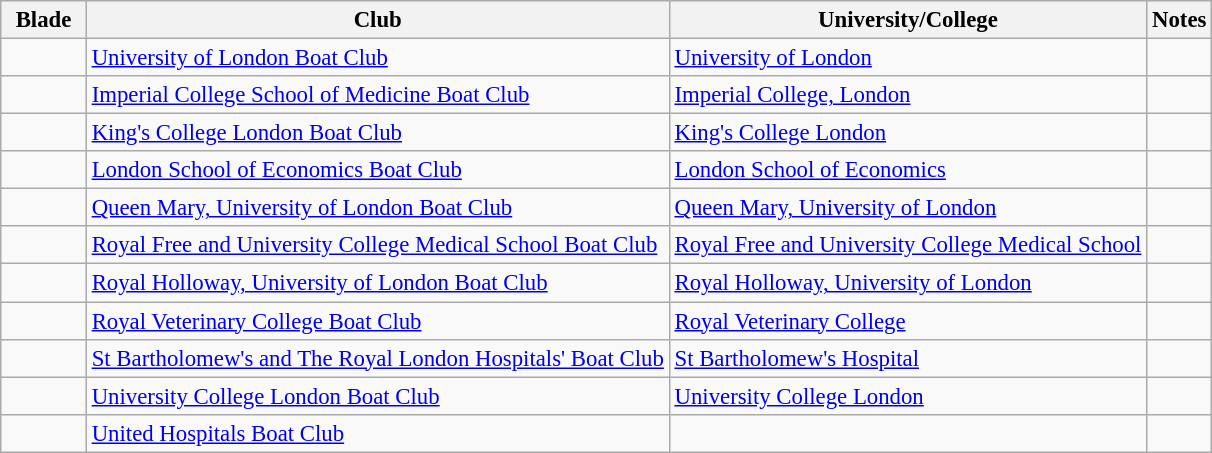<table class=wikitable style=font-size:95%>
<tr style="vertical-align:top; text-align:center;">
<th style="width:50px;">Blade</th>
<th>Club</th>
<th>University/College</th>
<th>Notes</th>
</tr>
<tr valign=top>
<td align=center></td>
<td><a href='#'>University of London Boat Club</a></td>
<td><a href='#'>University of London</a></td>
<td></td>
</tr>
<tr valign=top>
<td align=center></td>
<td><a href='#'>Imperial College School of Medicine Boat Club</a></td>
<td><a href='#'>Imperial College, London</a></td>
<td></td>
</tr>
<tr valign=top>
<td align=center></td>
<td><a href='#'>King's College London Boat Club</a></td>
<td><a href='#'>King's College London</a></td>
<td></td>
</tr>
<tr valign=top>
<td align=center></td>
<td><a href='#'>London School of Economics Boat Club</a></td>
<td><a href='#'>London School of Economics</a></td>
<td></td>
</tr>
<tr valign=top>
<td align=center></td>
<td><a href='#'>Queen Mary, University of London Boat Club</a></td>
<td><a href='#'>Queen Mary, University of London</a></td>
<td></td>
</tr>
<tr valign=top>
<td align=center></td>
<td><a href='#'>Royal Free and University College Medical School Boat Club</a></td>
<td><a href='#'>Royal Free and University College Medical School</a></td>
<td></td>
</tr>
<tr valign=top>
<td align=center></td>
<td><a href='#'>Royal Holloway, University of London Boat Club</a></td>
<td><a href='#'>Royal Holloway, University of London</a></td>
<td></td>
</tr>
<tr valign=top>
<td align=center></td>
<td><a href='#'>Royal Veterinary College Boat Club</a></td>
<td><a href='#'>Royal Veterinary College</a></td>
<td></td>
</tr>
<tr valign=top>
<td align=center></td>
<td><a href='#'>St Bartholomew's and The Royal London Hospitals' Boat Club</a></td>
<td><a href='#'>St Bartholomew's Hospital</a></td>
<td></td>
</tr>
<tr valign=top>
<td align=center></td>
<td><a href='#'>University College London Boat Club</a></td>
<td><a href='#'>University College London</a></td>
<td></td>
</tr>
<tr valign=top>
<td align=center></td>
<td><a href='#'>United Hospitals Boat Club</a></td>
<td></td>
<td></td>
</tr>
</table>
